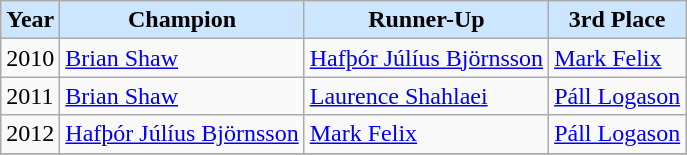<table class="wikitable">
<tr>
<th style="background: #cce6ff;">Year</th>
<th style="background: #cce6ff;">Champion</th>
<th style="background: #cce6ff;">Runner-Up</th>
<th style="background: #cce6ff;">3rd Place</th>
</tr>
<tr>
<td>2010</td>
<td> <a href='#'>Brian Shaw</a></td>
<td> <a href='#'>Hafþór Júlíus Björnsson</a></td>
<td> <a href='#'>Mark Felix</a></td>
</tr>
<tr>
<td>2011</td>
<td> <a href='#'>Brian Shaw</a></td>
<td> <a href='#'>Laurence Shahlaei</a></td>
<td> <a href='#'>Páll Logason</a></td>
</tr>
<tr>
<td>2012</td>
<td> <a href='#'>Hafþór Júlíus Björnsson</a></td>
<td> <a href='#'>Mark Felix</a></td>
<td> <a href='#'>Páll Logason</a></td>
</tr>
<tr>
</tr>
</table>
